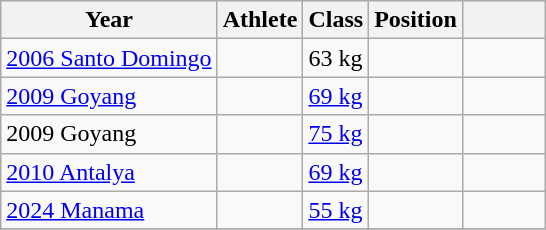<table class="wikitable sortable">
<tr>
<th>Year</th>
<th>Athlete</th>
<th>Class</th>
<th>Position</th>
<th class="unsortable" style="width:3em"></th>
</tr>
<tr>
<td> <a href='#'>2006 Santo Domingo</a></td>
<td></td>
<td>63 kg</td>
<td></td>
<td></td>
</tr>
<tr>
<td> <a href='#'>2009 Goyang</a></td>
<td></td>
<td><a href='#'>69 kg</a></td>
<td></td>
<td></td>
</tr>
<tr>
<td> 2009 Goyang</td>
<td></td>
<td><a href='#'>75 kg</a></td>
<td></td>
<td></td>
</tr>
<tr>
<td> <a href='#'>2010 Antalya</a></td>
<td></td>
<td><a href='#'>69 kg</a></td>
<td></td>
<td></td>
</tr>
<tr>
<td> <a href='#'>2024 Manama</a></td>
<td></td>
<td><a href='#'>55 kg</a></td>
<td></td>
<td></td>
</tr>
<tr>
</tr>
</table>
